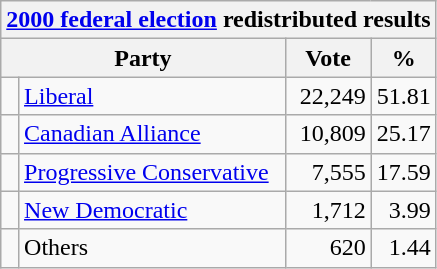<table class="wikitable">
<tr>
<th colspan="4"><a href='#'>2000 federal election</a> redistributed results</th>
</tr>
<tr>
<th bgcolor="#DDDDFF" width="130px" colspan="2">Party</th>
<th bgcolor="#DDDDFF" width="50px">Vote</th>
<th bgcolor="#DDDDFF" width="30px">%</th>
</tr>
<tr>
<td> </td>
<td><a href='#'>Liberal</a></td>
<td align=right>22,249</td>
<td align=right>51.81</td>
</tr>
<tr>
<td> </td>
<td><a href='#'>Canadian Alliance</a></td>
<td align=right>10,809</td>
<td align=right>25.17</td>
</tr>
<tr>
<td> </td>
<td><a href='#'>Progressive Conservative</a></td>
<td align=right>7,555</td>
<td align=right>17.59</td>
</tr>
<tr>
<td> </td>
<td><a href='#'>New Democratic</a></td>
<td align=right>1,712</td>
<td align=right>3.99</td>
</tr>
<tr>
<td> </td>
<td>Others</td>
<td align=right>620</td>
<td align=right>1.44</td>
</tr>
</table>
